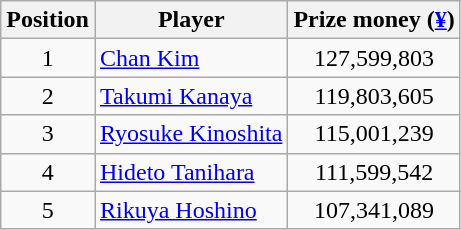<table class="wikitable">
<tr>
<th>Position</th>
<th>Player</th>
<th>Prize money (<a href='#'>¥</a>)</th>
</tr>
<tr>
<td align=center>1</td>
<td> <a href='#'>Chan Kim</a></td>
<td align=center>127,599,803</td>
</tr>
<tr>
<td align=center>2</td>
<td> <a href='#'>Takumi Kanaya</a></td>
<td align=center>119,803,605</td>
</tr>
<tr>
<td align=center>3</td>
<td> <a href='#'>Ryosuke Kinoshita</a></td>
<td align=center>115,001,239</td>
</tr>
<tr>
<td align=center>4</td>
<td> <a href='#'>Hideto Tanihara</a></td>
<td align=center>111,599,542</td>
</tr>
<tr>
<td align=center>5</td>
<td> <a href='#'>Rikuya Hoshino</a></td>
<td align=center>107,341,089</td>
</tr>
</table>
